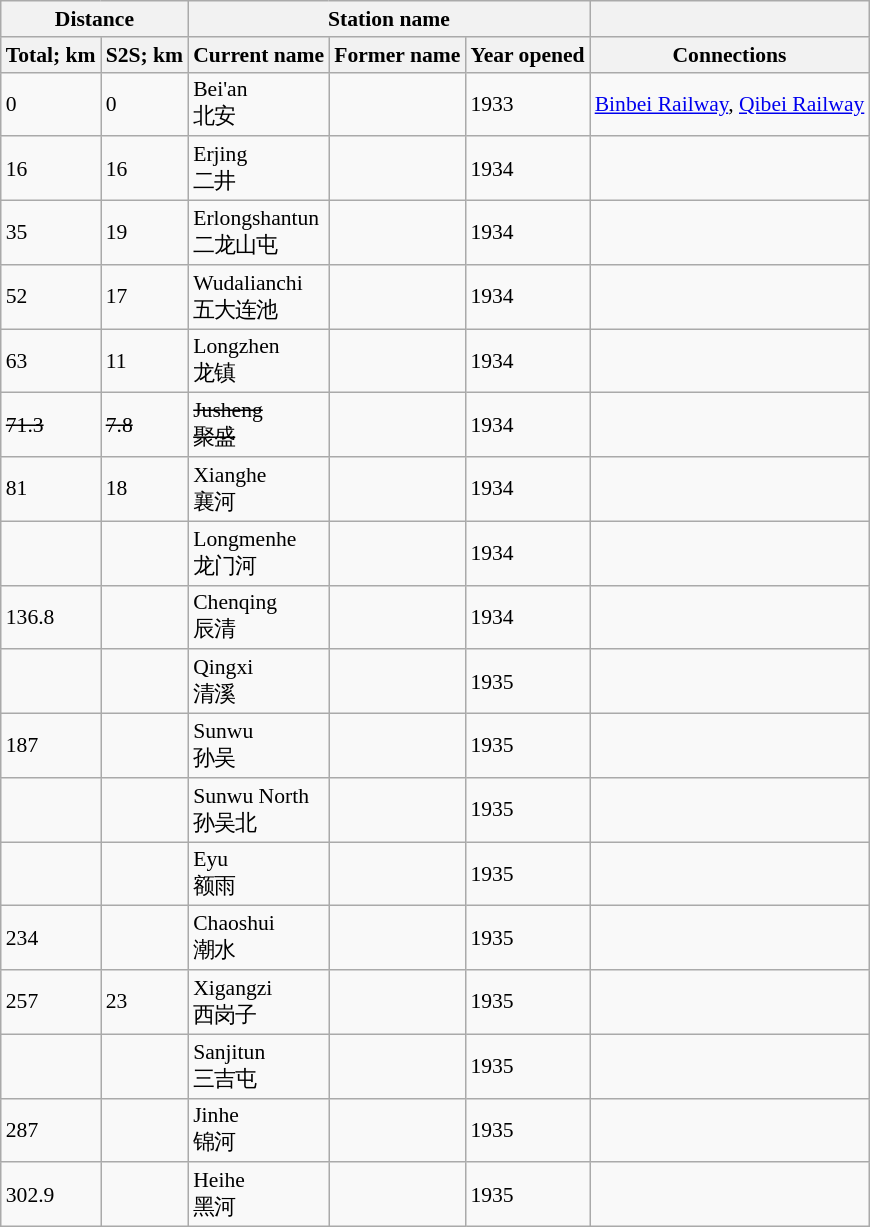<table class="wikitable" style="font-size:90%;">
<tr>
<th colspan="2">Distance</th>
<th colspan="3">Station name</th>
<th colspan="2"></th>
</tr>
<tr>
<th>Total; km</th>
<th>S2S; km</th>
<th>Current name</th>
<th>Former name</th>
<th>Year opened</th>
<th>Connections</th>
</tr>
<tr>
<td>0</td>
<td>0</td>
<td>Bei'an<br>北安</td>
<td></td>
<td>1933</td>
<td><a href='#'>Binbei Railway</a>, <a href='#'>Qibei Railway</a></td>
</tr>
<tr>
<td>16</td>
<td>16</td>
<td>Erjing<br>二井</td>
<td></td>
<td>1934</td>
<td></td>
</tr>
<tr>
<td>35</td>
<td>19</td>
<td>Erlongshantun<br>二龙山屯</td>
<td></td>
<td>1934</td>
<td></td>
</tr>
<tr>
<td>52</td>
<td>17</td>
<td>Wudalianchi<br>五大连池</td>
<td></td>
<td>1934</td>
<td></td>
</tr>
<tr>
<td>63</td>
<td>11</td>
<td>Longzhen<br>龙镇</td>
<td></td>
<td>1934</td>
<td></td>
</tr>
<tr>
<td><del>71.3</del></td>
<td><del>7.8</del></td>
<td><del>Jusheng</del><br><del>聚盛</del></td>
<td></td>
<td>1934</td>
<td></td>
</tr>
<tr>
<td>81</td>
<td>18</td>
<td>Xianghe<br>襄河</td>
<td></td>
<td>1934</td>
<td></td>
</tr>
<tr>
<td></td>
<td></td>
<td>Longmenhe<br>龙门河</td>
<td></td>
<td>1934</td>
<td></td>
</tr>
<tr>
<td>136.8</td>
<td></td>
<td>Chenqing<br>辰清</td>
<td></td>
<td>1934</td>
<td></td>
</tr>
<tr>
<td></td>
<td></td>
<td>Qingxi<br>清溪</td>
<td></td>
<td>1935</td>
<td></td>
</tr>
<tr>
<td>187</td>
<td></td>
<td>Sunwu<br>孙吴</td>
<td></td>
<td>1935</td>
<td></td>
</tr>
<tr>
<td></td>
<td></td>
<td>Sunwu North<br>孙吴北</td>
<td></td>
<td>1935</td>
<td></td>
</tr>
<tr>
<td></td>
<td></td>
<td>Eyu<br>额雨</td>
<td></td>
<td>1935</td>
<td></td>
</tr>
<tr>
<td>234</td>
<td></td>
<td>Chaoshui<br>潮水</td>
<td></td>
<td>1935</td>
<td></td>
</tr>
<tr>
<td>257</td>
<td>23</td>
<td>Xigangzi<br>西岗子</td>
<td></td>
<td>1935</td>
<td></td>
</tr>
<tr>
<td></td>
<td></td>
<td>Sanjitun<br>三吉屯</td>
<td></td>
<td>1935</td>
<td></td>
</tr>
<tr>
<td>287</td>
<td></td>
<td>Jinhe<br>锦河</td>
<td></td>
<td>1935</td>
<td></td>
</tr>
<tr>
<td>302.9</td>
<td></td>
<td>Heihe<br>黑河</td>
<td></td>
<td>1935</td>
<td></td>
</tr>
</table>
